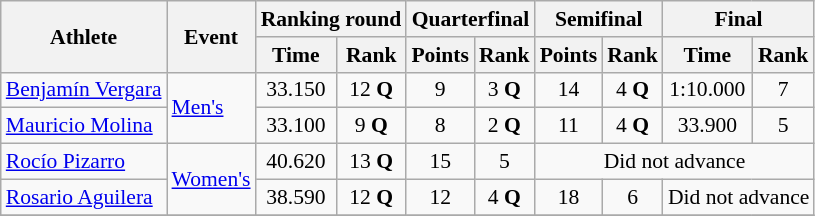<table class=wikitable style=font-size:90%;text-align:center>
<tr>
<th rowspan=2>Athlete</th>
<th rowspan=2>Event</th>
<th colspan=2>Ranking round</th>
<th colspan=2>Quarterfinal</th>
<th colspan=2>Semifinal</th>
<th colspan=2>Final</th>
</tr>
<tr>
<th>Time</th>
<th>Rank</th>
<th>Points</th>
<th>Rank</th>
<th>Points</th>
<th>Rank</th>
<th>Time</th>
<th>Rank</th>
</tr>
<tr>
<td align=left><a href='#'>Benjamín Vergara</a></td>
<td align=left rowspan="2"><a href='#'>Men's</a></td>
<td>33.150</td>
<td>12 <strong>Q</strong></td>
<td>9</td>
<td>3 <strong>Q</strong></td>
<td>14</td>
<td>4 <strong>Q</strong></td>
<td>1:10.000</td>
<td>7</td>
</tr>
<tr>
<td align=left><a href='#'>Mauricio Molina</a></td>
<td>33.100</td>
<td>9 <strong>Q</strong></td>
<td>8</td>
<td>2 <strong>Q</strong></td>
<td>11</td>
<td>4 <strong>Q</strong></td>
<td>33.900</td>
<td>5</td>
</tr>
<tr>
<td align=left><a href='#'>Rocío Pizarro</a></td>
<td align=left rowspan="2"><a href='#'>Women's</a></td>
<td>40.620</td>
<td>13 <strong>Q</strong></td>
<td>15</td>
<td>5</td>
<td colspan="4">Did not advance</td>
</tr>
<tr>
<td align=left><a href='#'>Rosario Aguilera</a></td>
<td>38.590</td>
<td>12 <strong>Q</strong></td>
<td>12</td>
<td>4 <strong>Q</strong></td>
<td>18</td>
<td>6</td>
<td colspan="2">Did not advance</td>
</tr>
<tr>
</tr>
</table>
